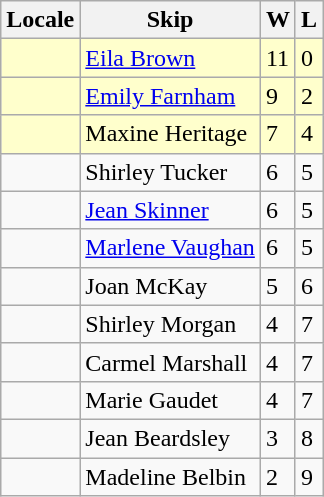<table class="wikitable" border="1">
<tr>
<th>Locale</th>
<th>Skip</th>
<th>W</th>
<th>L</th>
</tr>
<tr bgcolor=#ffffcc>
<td></td>
<td><a href='#'>Eila Brown</a></td>
<td>11</td>
<td>0</td>
</tr>
<tr bgcolor=#ffffcc>
<td></td>
<td><a href='#'>Emily Farnham</a></td>
<td>9</td>
<td>2</td>
</tr>
<tr bgcolor=#ffffcc>
<td></td>
<td>Maxine Heritage</td>
<td>7</td>
<td>4</td>
</tr>
<tr>
<td></td>
<td>Shirley Tucker</td>
<td>6</td>
<td>5</td>
</tr>
<tr>
<td></td>
<td><a href='#'>Jean Skinner</a></td>
<td>6</td>
<td>5</td>
</tr>
<tr>
<td></td>
<td><a href='#'>Marlene Vaughan</a></td>
<td>6</td>
<td>5</td>
</tr>
<tr>
<td></td>
<td>Joan McKay</td>
<td>5</td>
<td>6</td>
</tr>
<tr>
<td></td>
<td>Shirley Morgan</td>
<td>4</td>
<td>7</td>
</tr>
<tr>
<td></td>
<td>Carmel Marshall</td>
<td>4</td>
<td>7</td>
</tr>
<tr>
<td></td>
<td>Marie Gaudet</td>
<td>4</td>
<td>7</td>
</tr>
<tr>
<td></td>
<td>Jean Beardsley</td>
<td>3</td>
<td>8</td>
</tr>
<tr>
<td></td>
<td>Madeline Belbin</td>
<td>2</td>
<td>9</td>
</tr>
</table>
